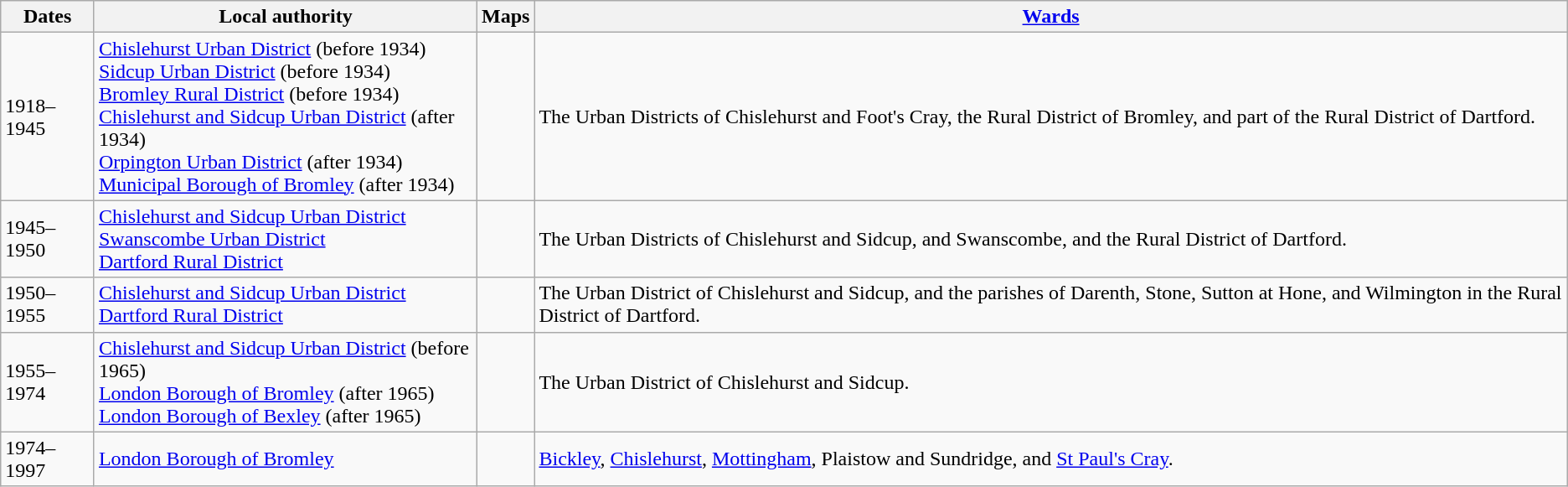<table class=wikitable>
<tr>
<th>Dates</th>
<th>Local authority</th>
<th>Maps</th>
<th><a href='#'>Wards</a></th>
</tr>
<tr>
<td>1918–1945</td>
<td><a href='#'>Chislehurst Urban District</a> (before 1934)<br><a href='#'>Sidcup Urban District</a> (before 1934)<br><a href='#'>Bromley Rural District</a> (before 1934)<br><a href='#'>Chislehurst and Sidcup Urban District</a> (after 1934)<br><a href='#'>Orpington Urban District</a> (after 1934)<br><a href='#'>Municipal Borough of Bromley</a> (after 1934)</td>
<td></td>
<td>The Urban Districts of Chislehurst and Foot's Cray, the Rural District of Bromley, and part of the Rural District of Dartford.</td>
</tr>
<tr>
<td>1945–1950</td>
<td><a href='#'>Chislehurst and Sidcup Urban District</a><br><a href='#'>Swanscombe Urban District</a><br><a href='#'>Dartford Rural District</a></td>
<td></td>
<td>The Urban Districts of Chislehurst and Sidcup, and Swanscombe, and the Rural District of Dartford.</td>
</tr>
<tr>
<td>1950–1955</td>
<td><a href='#'>Chislehurst and Sidcup Urban District</a><br><a href='#'>Dartford Rural District</a></td>
<td></td>
<td>The Urban District of Chislehurst and Sidcup, and the parishes of Darenth, Stone, Sutton at Hone, and Wilmington in the Rural District of Dartford.</td>
</tr>
<tr>
<td>1955–1974</td>
<td><a href='#'>Chislehurst and Sidcup Urban District</a> (before 1965)<br><a href='#'>London Borough of Bromley</a> (after 1965)<br><a href='#'>London Borough of Bexley</a> (after 1965)</td>
<td></td>
<td>The Urban District of Chislehurst and Sidcup.</td>
</tr>
<tr>
<td>1974–1997</td>
<td><a href='#'>London Borough of Bromley</a></td>
<td></td>
<td><a href='#'>Bickley</a>, <a href='#'>Chislehurst</a>, <a href='#'>Mottingham</a>, Plaistow and Sundridge, and <a href='#'>St Paul's Cray</a>.</td>
</tr>
</table>
